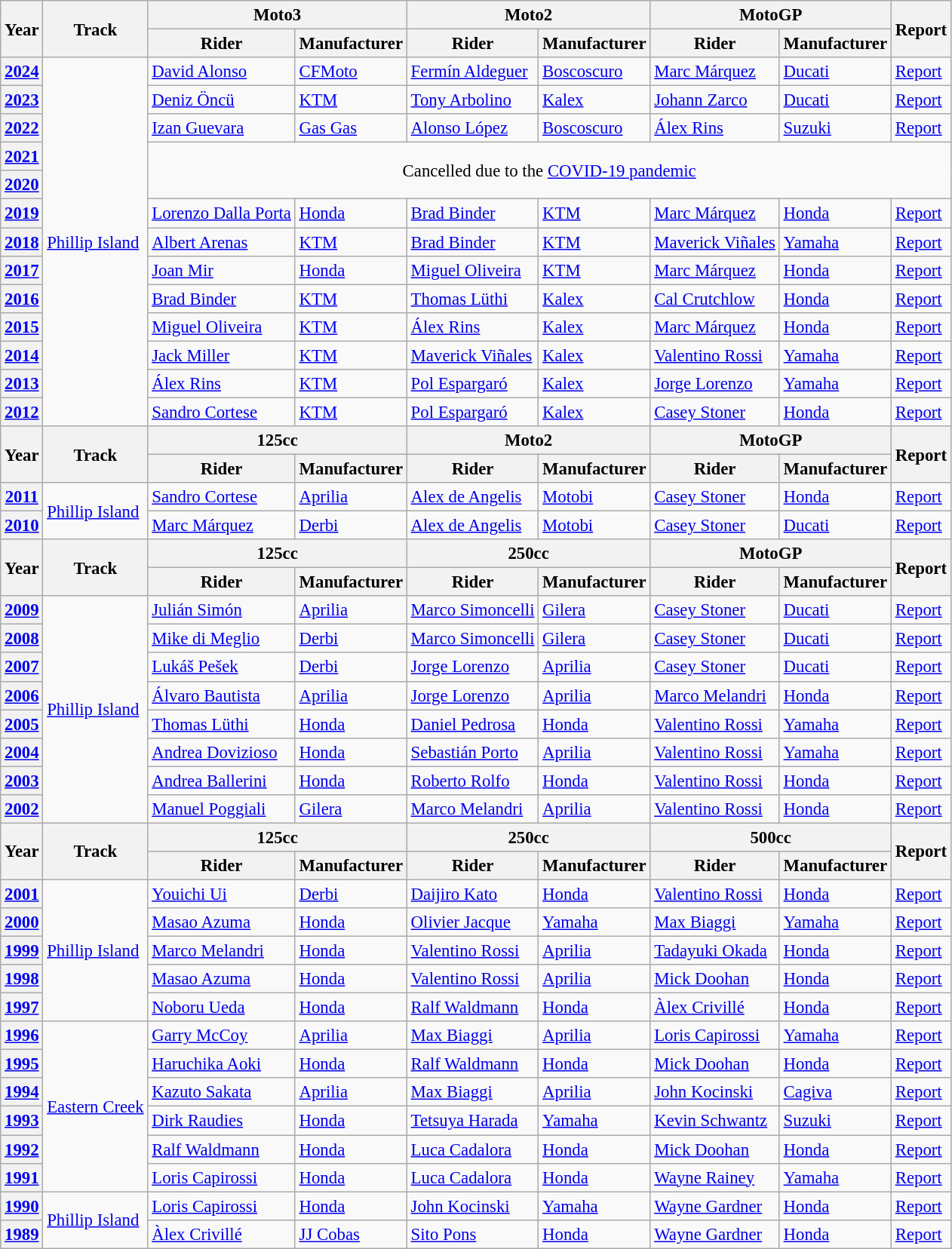<table class="wikitable" style="font-size: 95%;">
<tr>
<th rowspan=2>Year</th>
<th rowspan=2>Track</th>
<th colspan=2>Moto3</th>
<th colspan=2>Moto2</th>
<th colspan=2>MotoGP</th>
<th rowspan=2>Report</th>
</tr>
<tr>
<th>Rider</th>
<th>Manufacturer</th>
<th>Rider</th>
<th>Manufacturer</th>
<th>Rider</th>
<th>Manufacturer</th>
</tr>
<tr>
<th><a href='#'>2024</a></th>
<td rowspan=13><a href='#'>Phillip Island</a></td>
<td> <a href='#'>David Alonso</a></td>
<td><a href='#'>CFMoto</a></td>
<td> <a href='#'>Fermín Aldeguer</a></td>
<td><a href='#'>Boscoscuro</a></td>
<td> <a href='#'>Marc Márquez</a></td>
<td><a href='#'>Ducati</a></td>
<td><a href='#'>Report</a></td>
</tr>
<tr>
<th><a href='#'>2023</a></th>
<td> <a href='#'>Deniz Öncü</a></td>
<td><a href='#'>KTM</a></td>
<td> <a href='#'>Tony Arbolino</a></td>
<td><a href='#'>Kalex</a></td>
<td> <a href='#'>Johann Zarco</a></td>
<td><a href='#'>Ducati</a></td>
<td><a href='#'>Report</a></td>
</tr>
<tr>
<th><a href='#'>2022</a></th>
<td> <a href='#'>Izan Guevara</a></td>
<td><a href='#'>Gas Gas</a></td>
<td> <a href='#'>Alonso López</a></td>
<td><a href='#'>Boscoscuro</a></td>
<td> <a href='#'>Álex Rins</a></td>
<td><a href='#'>Suzuki</a></td>
<td><a href='#'>Report</a></td>
</tr>
<tr>
<th><a href='#'>2021</a></th>
<td align=center rowspan=2 colspan=7>Cancelled due to the <a href='#'>COVID-19 pandemic</a></td>
</tr>
<tr>
<th><a href='#'>2020</a></th>
</tr>
<tr>
<th><a href='#'>2019</a></th>
<td> <a href='#'>Lorenzo Dalla Porta</a></td>
<td><a href='#'>Honda</a></td>
<td> <a href='#'>Brad Binder</a></td>
<td><a href='#'>KTM</a></td>
<td> <a href='#'>Marc Márquez</a></td>
<td><a href='#'>Honda</a></td>
<td><a href='#'>Report</a></td>
</tr>
<tr>
<th><a href='#'>2018</a></th>
<td> <a href='#'>Albert Arenas</a></td>
<td><a href='#'>KTM</a></td>
<td> <a href='#'>Brad Binder</a></td>
<td><a href='#'>KTM</a></td>
<td> <a href='#'>Maverick Viñales</a></td>
<td><a href='#'>Yamaha</a></td>
<td><a href='#'>Report</a></td>
</tr>
<tr>
<th><a href='#'>2017</a></th>
<td> <a href='#'>Joan Mir</a></td>
<td><a href='#'>Honda</a></td>
<td> <a href='#'>Miguel Oliveira</a></td>
<td><a href='#'>KTM</a></td>
<td> <a href='#'>Marc Márquez</a></td>
<td><a href='#'>Honda</a></td>
<td><a href='#'>Report</a></td>
</tr>
<tr>
<th><a href='#'>2016</a></th>
<td> <a href='#'>Brad Binder</a></td>
<td><a href='#'>KTM</a></td>
<td> <a href='#'>Thomas Lüthi</a></td>
<td><a href='#'>Kalex</a></td>
<td> <a href='#'>Cal Crutchlow</a></td>
<td><a href='#'>Honda</a></td>
<td><a href='#'>Report</a></td>
</tr>
<tr>
<th><a href='#'>2015</a></th>
<td> <a href='#'>Miguel Oliveira</a></td>
<td><a href='#'>KTM</a></td>
<td> <a href='#'>Álex Rins</a></td>
<td><a href='#'>Kalex</a></td>
<td> <a href='#'>Marc Márquez</a></td>
<td><a href='#'>Honda</a></td>
<td><a href='#'>Report</a></td>
</tr>
<tr>
<th><a href='#'>2014</a></th>
<td> <a href='#'>Jack Miller</a></td>
<td><a href='#'>KTM</a></td>
<td> <a href='#'>Maverick Viñales</a></td>
<td><a href='#'>Kalex</a></td>
<td> <a href='#'>Valentino Rossi</a></td>
<td><a href='#'>Yamaha</a></td>
<td><a href='#'>Report</a></td>
</tr>
<tr>
<th><a href='#'>2013</a></th>
<td> <a href='#'>Álex Rins</a></td>
<td><a href='#'>KTM</a></td>
<td> <a href='#'>Pol Espargaró</a></td>
<td><a href='#'>Kalex</a></td>
<td> <a href='#'>Jorge Lorenzo</a></td>
<td><a href='#'>Yamaha</a></td>
<td><a href='#'>Report</a></td>
</tr>
<tr>
<th><a href='#'>2012</a></th>
<td> <a href='#'>Sandro Cortese</a></td>
<td><a href='#'>KTM</a></td>
<td> <a href='#'>Pol Espargaró</a></td>
<td><a href='#'>Kalex</a></td>
<td> <a href='#'>Casey Stoner</a></td>
<td><a href='#'>Honda</a></td>
<td><a href='#'>Report</a></td>
</tr>
<tr>
<th rowspan=2>Year</th>
<th rowspan=2>Track</th>
<th colspan=2>125cc</th>
<th colspan=2>Moto2</th>
<th colspan=2>MotoGP</th>
<th rowspan=2>Report</th>
</tr>
<tr>
<th>Rider</th>
<th>Manufacturer</th>
<th>Rider</th>
<th>Manufacturer</th>
<th>Rider</th>
<th>Manufacturer</th>
</tr>
<tr>
<th><a href='#'>2011</a></th>
<td rowspan="2"><a href='#'>Phillip Island</a></td>
<td> <a href='#'>Sandro Cortese</a></td>
<td><a href='#'>Aprilia</a></td>
<td> <a href='#'>Alex de Angelis</a></td>
<td><a href='#'>Motobi</a></td>
<td> <a href='#'>Casey Stoner</a></td>
<td><a href='#'>Honda</a></td>
<td><a href='#'>Report</a></td>
</tr>
<tr>
<th><a href='#'>2010</a></th>
<td> <a href='#'>Marc Márquez</a></td>
<td><a href='#'>Derbi</a></td>
<td> <a href='#'>Alex de Angelis</a></td>
<td><a href='#'>Motobi</a></td>
<td> <a href='#'>Casey Stoner</a></td>
<td><a href='#'>Ducati</a></td>
<td><a href='#'>Report</a></td>
</tr>
<tr>
<th rowspan=2>Year</th>
<th rowspan=2>Track</th>
<th colspan=2>125cc</th>
<th colspan=2>250cc</th>
<th colspan=2>MotoGP</th>
<th rowspan=2>Report</th>
</tr>
<tr>
<th>Rider</th>
<th>Manufacturer</th>
<th>Rider</th>
<th>Manufacturer</th>
<th>Rider</th>
<th>Manufacturer</th>
</tr>
<tr>
<th><a href='#'>2009</a></th>
<td rowspan="8"><a href='#'>Phillip Island</a></td>
<td> <a href='#'>Julián Simón</a></td>
<td><a href='#'>Aprilia</a></td>
<td> <a href='#'>Marco Simoncelli</a></td>
<td><a href='#'>Gilera</a></td>
<td> <a href='#'>Casey Stoner</a></td>
<td><a href='#'>Ducati</a></td>
<td><a href='#'>Report</a></td>
</tr>
<tr>
<th><a href='#'>2008</a></th>
<td> <a href='#'>Mike di Meglio</a></td>
<td><a href='#'>Derbi</a></td>
<td> <a href='#'>Marco Simoncelli</a></td>
<td><a href='#'>Gilera</a></td>
<td> <a href='#'>Casey Stoner</a></td>
<td><a href='#'>Ducati</a></td>
<td><a href='#'>Report</a></td>
</tr>
<tr>
<th><a href='#'>2007</a></th>
<td> <a href='#'>Lukáš Pešek</a></td>
<td><a href='#'>Derbi</a></td>
<td> <a href='#'>Jorge Lorenzo</a></td>
<td><a href='#'>Aprilia</a></td>
<td> <a href='#'>Casey Stoner</a></td>
<td><a href='#'>Ducati</a></td>
<td><a href='#'>Report</a></td>
</tr>
<tr>
<th><a href='#'>2006</a></th>
<td> <a href='#'>Álvaro Bautista</a></td>
<td><a href='#'>Aprilia</a></td>
<td> <a href='#'>Jorge Lorenzo</a></td>
<td><a href='#'>Aprilia</a></td>
<td> <a href='#'>Marco Melandri</a></td>
<td><a href='#'>Honda</a></td>
<td><a href='#'>Report</a></td>
</tr>
<tr>
<th><a href='#'>2005</a></th>
<td> <a href='#'>Thomas Lüthi</a></td>
<td><a href='#'>Honda</a></td>
<td> <a href='#'>Daniel Pedrosa</a></td>
<td><a href='#'>Honda</a></td>
<td> <a href='#'>Valentino Rossi</a></td>
<td><a href='#'>Yamaha</a></td>
<td><a href='#'>Report</a></td>
</tr>
<tr>
<th><a href='#'>2004</a></th>
<td> <a href='#'>Andrea Dovizioso</a></td>
<td><a href='#'>Honda</a></td>
<td> <a href='#'>Sebastián Porto</a></td>
<td><a href='#'>Aprilia</a></td>
<td> <a href='#'>Valentino Rossi</a></td>
<td><a href='#'>Yamaha</a></td>
<td><a href='#'>Report</a></td>
</tr>
<tr>
<th><a href='#'>2003</a></th>
<td> <a href='#'>Andrea Ballerini</a></td>
<td><a href='#'>Honda</a></td>
<td> <a href='#'>Roberto Rolfo</a></td>
<td><a href='#'>Honda</a></td>
<td> <a href='#'>Valentino Rossi</a></td>
<td><a href='#'>Honda</a></td>
<td><a href='#'>Report</a></td>
</tr>
<tr>
<th><a href='#'>2002</a></th>
<td> <a href='#'>Manuel Poggiali</a></td>
<td><a href='#'>Gilera</a></td>
<td> <a href='#'>Marco Melandri</a></td>
<td><a href='#'>Aprilia</a></td>
<td> <a href='#'>Valentino Rossi</a></td>
<td><a href='#'>Honda</a></td>
<td><a href='#'>Report</a></td>
</tr>
<tr>
<th rowspan=2>Year</th>
<th rowspan=2>Track</th>
<th colspan=2>125cc</th>
<th colspan=2>250cc</th>
<th colspan=2>500cc</th>
<th rowspan=2>Report</th>
</tr>
<tr>
<th>Rider</th>
<th>Manufacturer</th>
<th>Rider</th>
<th>Manufacturer</th>
<th>Rider</th>
<th>Manufacturer</th>
</tr>
<tr>
<th><a href='#'>2001</a></th>
<td rowspan="5"><a href='#'>Phillip Island</a></td>
<td> <a href='#'>Youichi Ui</a></td>
<td><a href='#'>Derbi</a></td>
<td> <a href='#'>Daijiro Kato</a></td>
<td><a href='#'>Honda</a></td>
<td> <a href='#'>Valentino Rossi</a></td>
<td><a href='#'>Honda</a></td>
<td><a href='#'>Report</a></td>
</tr>
<tr>
<th><a href='#'>2000</a></th>
<td> <a href='#'>Masao Azuma</a></td>
<td><a href='#'>Honda</a></td>
<td> <a href='#'>Olivier Jacque</a></td>
<td><a href='#'>Yamaha</a></td>
<td> <a href='#'>Max Biaggi</a></td>
<td><a href='#'>Yamaha</a></td>
<td><a href='#'>Report</a></td>
</tr>
<tr>
<th><a href='#'>1999</a></th>
<td> <a href='#'>Marco Melandri</a></td>
<td><a href='#'>Honda</a></td>
<td> <a href='#'>Valentino Rossi</a></td>
<td><a href='#'>Aprilia</a></td>
<td> <a href='#'>Tadayuki Okada</a></td>
<td><a href='#'>Honda</a></td>
<td><a href='#'>Report</a></td>
</tr>
<tr>
<th><a href='#'>1998</a></th>
<td> <a href='#'>Masao Azuma</a></td>
<td><a href='#'>Honda</a></td>
<td> <a href='#'>Valentino Rossi</a></td>
<td><a href='#'>Aprilia</a></td>
<td> <a href='#'>Mick Doohan</a></td>
<td><a href='#'>Honda</a></td>
<td><a href='#'>Report</a></td>
</tr>
<tr>
<th><a href='#'>1997</a></th>
<td> <a href='#'>Noboru Ueda</a></td>
<td><a href='#'>Honda</a></td>
<td> <a href='#'>Ralf Waldmann</a></td>
<td><a href='#'>Honda</a></td>
<td> <a href='#'>Àlex Crivillé</a></td>
<td><a href='#'>Honda</a></td>
<td><a href='#'>Report</a></td>
</tr>
<tr>
<th><a href='#'>1996</a></th>
<td rowspan="6"><a href='#'>Eastern Creek</a></td>
<td> <a href='#'>Garry McCoy</a></td>
<td><a href='#'>Aprilia</a></td>
<td> <a href='#'>Max Biaggi</a></td>
<td><a href='#'>Aprilia</a></td>
<td> <a href='#'>Loris Capirossi</a></td>
<td><a href='#'>Yamaha</a></td>
<td><a href='#'>Report</a></td>
</tr>
<tr>
<th><a href='#'>1995</a></th>
<td> <a href='#'>Haruchika Aoki</a></td>
<td><a href='#'>Honda</a></td>
<td> <a href='#'>Ralf Waldmann</a></td>
<td><a href='#'>Honda</a></td>
<td> <a href='#'>Mick Doohan</a></td>
<td><a href='#'>Honda</a></td>
<td><a href='#'>Report</a></td>
</tr>
<tr>
<th><a href='#'>1994</a></th>
<td> <a href='#'>Kazuto Sakata</a></td>
<td><a href='#'>Aprilia</a></td>
<td> <a href='#'>Max Biaggi</a></td>
<td><a href='#'>Aprilia</a></td>
<td> <a href='#'>John Kocinski</a></td>
<td><a href='#'>Cagiva</a></td>
<td><a href='#'>Report</a></td>
</tr>
<tr>
<th><a href='#'>1993</a></th>
<td> <a href='#'>Dirk Raudies</a></td>
<td><a href='#'>Honda</a></td>
<td> <a href='#'>Tetsuya Harada</a></td>
<td><a href='#'>Yamaha</a></td>
<td> <a href='#'>Kevin Schwantz</a></td>
<td><a href='#'>Suzuki</a></td>
<td><a href='#'>Report</a></td>
</tr>
<tr>
<th><a href='#'>1992</a></th>
<td> <a href='#'>Ralf Waldmann</a></td>
<td><a href='#'>Honda</a></td>
<td> <a href='#'>Luca Cadalora</a></td>
<td><a href='#'>Honda</a></td>
<td> <a href='#'>Mick Doohan</a></td>
<td><a href='#'>Honda</a></td>
<td><a href='#'>Report</a></td>
</tr>
<tr>
<th><a href='#'>1991</a></th>
<td> <a href='#'>Loris Capirossi</a></td>
<td><a href='#'>Honda</a></td>
<td> <a href='#'>Luca Cadalora</a></td>
<td><a href='#'>Honda</a></td>
<td> <a href='#'>Wayne Rainey</a></td>
<td><a href='#'>Yamaha</a></td>
<td><a href='#'>Report</a></td>
</tr>
<tr>
<th><a href='#'>1990</a></th>
<td rowspan=2><a href='#'>Phillip Island</a></td>
<td> <a href='#'>Loris Capirossi</a></td>
<td><a href='#'>Honda</a></td>
<td> <a href='#'>John Kocinski</a></td>
<td><a href='#'>Yamaha</a></td>
<td> <a href='#'>Wayne Gardner</a></td>
<td><a href='#'>Honda</a></td>
<td><a href='#'>Report</a></td>
</tr>
<tr>
<th><a href='#'>1989</a></th>
<td> <a href='#'>Àlex Crivillé</a></td>
<td><a href='#'>JJ Cobas</a></td>
<td> <a href='#'>Sito Pons</a></td>
<td><a href='#'>Honda</a></td>
<td> <a href='#'>Wayne Gardner</a></td>
<td><a href='#'>Honda</a></td>
<td><a href='#'>Report</a></td>
</tr>
</table>
